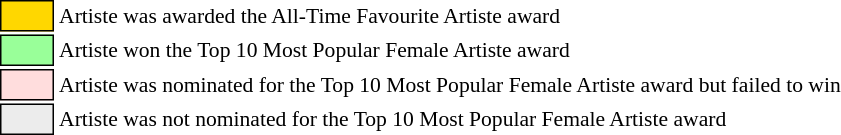<table class="toccolours" style="font-size: 90%; white-space: nowrap;">
<tr>
<td style="background:gold; border:1px solid black;">         </td>
<td>Artiste was awarded the All-Time Favourite Artiste award</td>
</tr>
<tr>
<td style="background:#99FF99; border:1px solid black;">         </td>
<td>Artiste won the Top 10 Most Popular Female Artiste award</td>
</tr>
<tr>
<td style="background:#FDD; border:1px solid black;">         </td>
<td>Artiste was nominated for the Top 10 Most Popular Female Artiste award but failed to win</td>
</tr>
<tr>
<td style="background:#ececec; border:1px solid black;">         </td>
<td>Artiste was not nominated for the Top 10 Most Popular Female Artiste award</td>
</tr>
<tr>
</tr>
</table>
